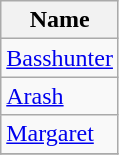<table class="wikitable sortable">
<tr>
<th>Name</th>
</tr>
<tr>
<td><a href='#'>Basshunter</a></td>
</tr>
<tr>
<td><a href='#'>Arash</a></td>
</tr>
<tr>
<td><a href='#'>Margaret</a></td>
</tr>
<tr>
</tr>
</table>
